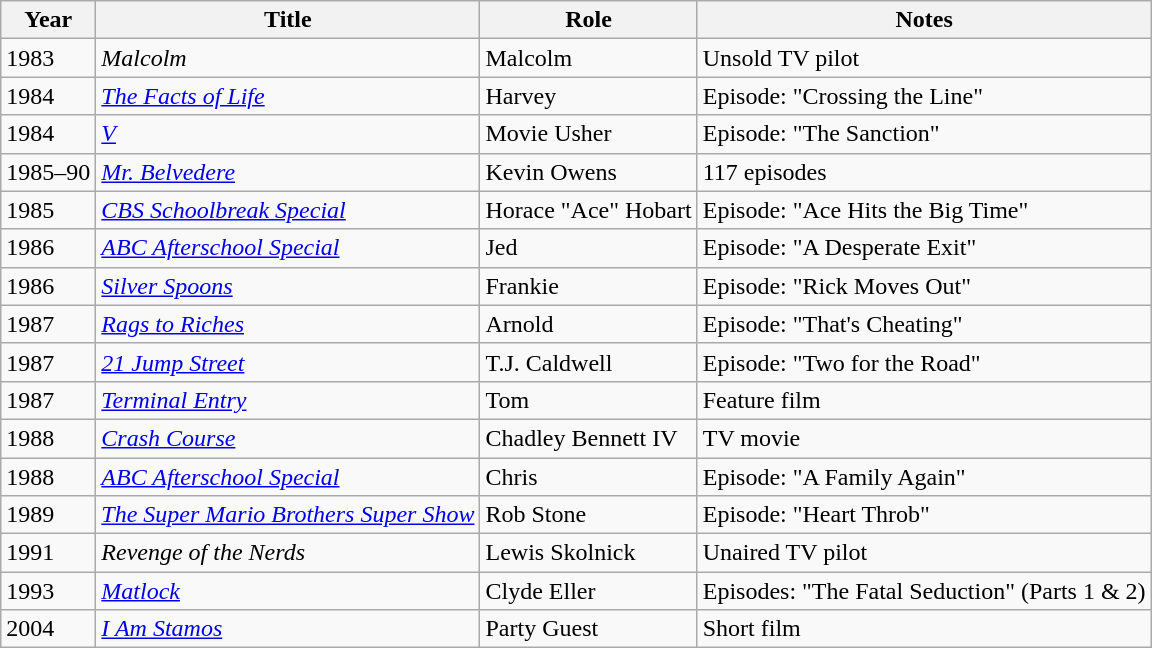<table class="wikitable">
<tr>
<th>Year</th>
<th>Title</th>
<th>Role</th>
<th>Notes</th>
</tr>
<tr>
<td>1983</td>
<td><em>Malcolm</em></td>
<td>Malcolm</td>
<td>Unsold TV pilot</td>
</tr>
<tr>
<td>1984</td>
<td><em><a href='#'>The Facts of Life</a></em></td>
<td>Harvey</td>
<td>Episode: "Crossing the Line"</td>
</tr>
<tr>
<td>1984</td>
<td><em><a href='#'>V</a></em></td>
<td>Movie Usher</td>
<td>Episode: "The Sanction"</td>
</tr>
<tr>
<td>1985–90</td>
<td><em><a href='#'>Mr. Belvedere</a></em></td>
<td>Kevin Owens</td>
<td>117 episodes</td>
</tr>
<tr>
<td>1985</td>
<td><em><a href='#'>CBS Schoolbreak Special</a></em></td>
<td>Horace "Ace" Hobart</td>
<td>Episode: "Ace Hits the Big Time"</td>
</tr>
<tr>
<td>1986</td>
<td><em><a href='#'>ABC Afterschool Special</a></em></td>
<td>Jed</td>
<td>Episode: "A Desperate Exit"</td>
</tr>
<tr>
<td>1986</td>
<td><em><a href='#'>Silver Spoons</a></em></td>
<td>Frankie</td>
<td>Episode: "Rick Moves Out"</td>
</tr>
<tr>
<td>1987</td>
<td><em><a href='#'>Rags to Riches</a></em></td>
<td>Arnold</td>
<td>Episode: "That's Cheating"</td>
</tr>
<tr>
<td>1987</td>
<td><em><a href='#'>21 Jump Street</a></em></td>
<td>T.J. Caldwell</td>
<td>Episode: "Two for the Road"</td>
</tr>
<tr>
<td>1987</td>
<td><em><a href='#'>Terminal Entry</a></em></td>
<td>Tom</td>
<td>Feature film</td>
</tr>
<tr>
<td>1988</td>
<td><em><a href='#'>Crash Course</a></em></td>
<td>Chadley Bennett IV</td>
<td>TV movie</td>
</tr>
<tr>
<td>1988</td>
<td><em><a href='#'>ABC Afterschool Special</a></em></td>
<td>Chris</td>
<td>Episode: "A Family Again"</td>
</tr>
<tr>
<td>1989</td>
<td><em><a href='#'>The Super Mario Brothers Super Show</a></em></td>
<td>Rob Stone</td>
<td>Episode: "Heart Throb"</td>
</tr>
<tr>
<td>1991</td>
<td><em>Revenge of the Nerds</em></td>
<td>Lewis Skolnick</td>
<td>Unaired TV pilot</td>
</tr>
<tr>
<td>1993</td>
<td><em><a href='#'>Matlock</a></em></td>
<td>Clyde Eller</td>
<td>Episodes: "The Fatal Seduction" (Parts 1 & 2)</td>
</tr>
<tr>
<td>2004</td>
<td><em><a href='#'>I Am Stamos</a></em></td>
<td>Party Guest</td>
<td>Short film</td>
</tr>
</table>
